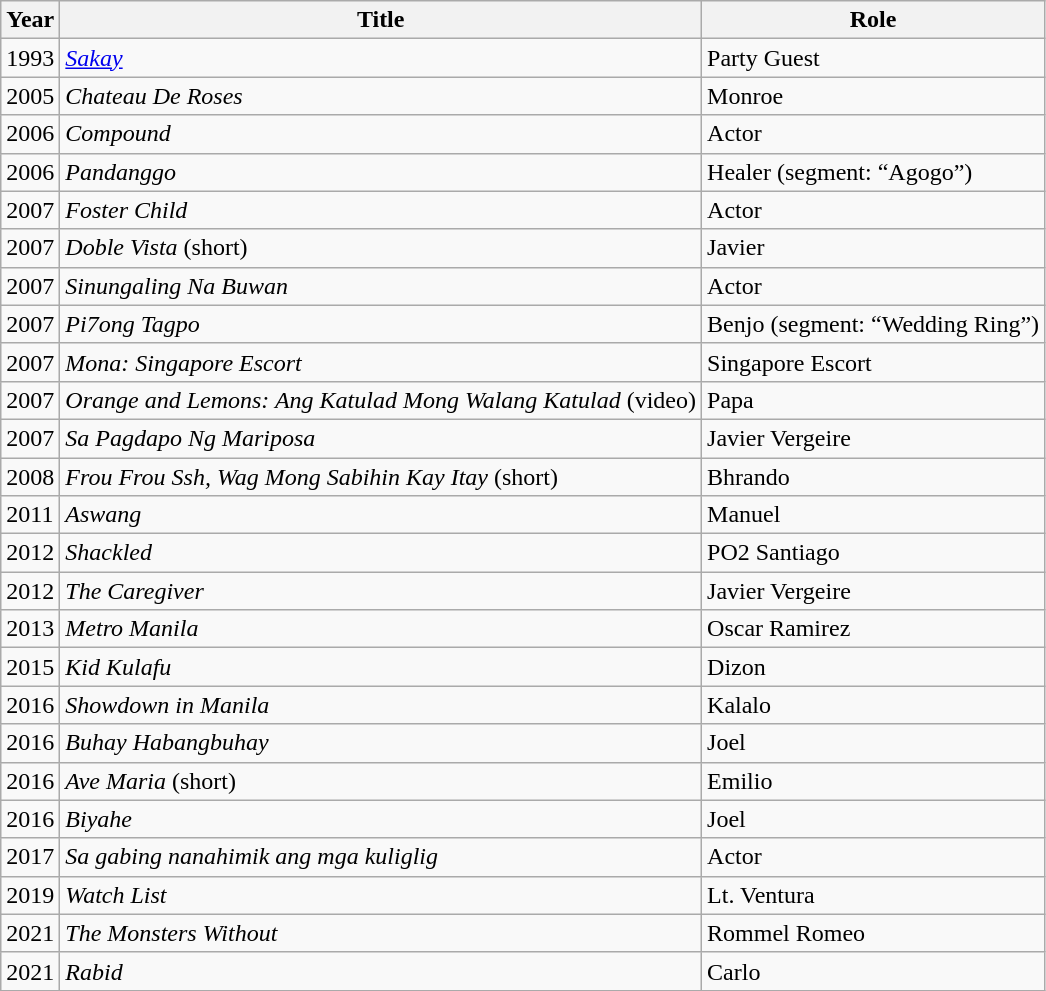<table class="wikitable plainrowheaders sortable">
<tr>
<th>Year</th>
<th>Title</th>
<th>Role</th>
</tr>
<tr>
<td>1993</td>
<td><em><a href='#'>Sakay</a></em></td>
<td>Party Guest</td>
</tr>
<tr>
<td>2005</td>
<td><em>Chateau De Roses</em></td>
<td>Monroe</td>
</tr>
<tr>
<td>2006</td>
<td><em>Compound</em></td>
<td>Actor</td>
</tr>
<tr>
<td>2006</td>
<td><em>Pandanggo</em></td>
<td>Healer (segment: “Agogo”)</td>
</tr>
<tr>
<td>2007</td>
<td><em>Foster Child</em></td>
<td>Actor</td>
</tr>
<tr>
<td>2007</td>
<td><em>Doble Vista</em> (short)</td>
<td>Javier</td>
</tr>
<tr>
<td>2007</td>
<td><em>Sinungaling Na Buwan</em></td>
<td>Actor</td>
</tr>
<tr>
<td>2007</td>
<td><em>Pi7ong Tagpo</em></td>
<td>Benjo (segment: “Wedding Ring”)</td>
</tr>
<tr>
<td>2007</td>
<td><em>Mona: Singapore Escort</em></td>
<td>Singapore Escort</td>
</tr>
<tr>
<td>2007</td>
<td><em>Orange and Lemons: Ang Katulad Mong Walang Katulad</em> (video)</td>
<td>Papa</td>
</tr>
<tr>
<td>2007</td>
<td><em>Sa Pagdapo Ng Mariposa</em></td>
<td>Javier Vergeire</td>
</tr>
<tr>
<td>2008</td>
<td><em>Frou Frou Ssh, Wag Mong Sabihin Kay Itay</em> (short)</td>
<td>Bhrando</td>
</tr>
<tr>
<td>2011</td>
<td><em>Aswang</em></td>
<td>Manuel</td>
</tr>
<tr>
<td>2012</td>
<td><em>Shackled</em></td>
<td>PO2 Santiago</td>
</tr>
<tr>
<td>2012</td>
<td><em>The Caregiver</em></td>
<td>Javier Vergeire</td>
</tr>
<tr>
<td>2013</td>
<td><em>Metro Manila</em></td>
<td>Oscar Ramirez</td>
</tr>
<tr>
<td>2015</td>
<td><em>Kid Kulafu</em></td>
<td>Dizon</td>
</tr>
<tr>
<td>2016</td>
<td><em>Showdown in Manila</em></td>
<td>Kalalo</td>
</tr>
<tr>
<td>2016</td>
<td><em>Buhay Habangbuhay</em></td>
<td>Joel</td>
</tr>
<tr>
<td>2016</td>
<td><em>Ave Maria</em> (short)</td>
<td>Emilio</td>
</tr>
<tr>
<td>2016</td>
<td><em>Biyahe</em></td>
<td>Joel</td>
</tr>
<tr>
<td>2017</td>
<td><em>Sa gabing nanahimik ang mga kuliglig</em></td>
<td>Actor</td>
</tr>
<tr>
<td>2019</td>
<td><em>Watch List</em></td>
<td>Lt. Ventura</td>
</tr>
<tr>
<td>2021</td>
<td><em>The Monsters Without</em></td>
<td>Rommel Romeo</td>
</tr>
<tr>
<td>2021</td>
<td><em>Rabid</em></td>
<td>Carlo</td>
</tr>
</table>
